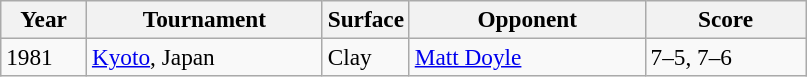<table class="sortable wikitable" style=font-size:97%>
<tr>
<th width=50>Year</th>
<th width=150>Tournament</th>
<th width=50>Surface</th>
<th width=150>Opponent</th>
<th width=100>Score</th>
</tr>
<tr>
<td>1981</td>
<td><a href='#'>Kyoto</a>, Japan</td>
<td>Clay</td>
<td> <a href='#'>Matt Doyle</a></td>
<td>7–5, 7–6</td>
</tr>
</table>
